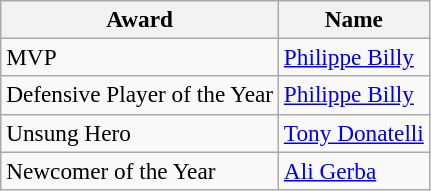<table class="wikitable" style="font-size:97%; text-align:left;">
<tr>
<th>Award</th>
<th>Name</th>
</tr>
<tr>
<td>MVP</td>
<td style="text-align:left;"> <a href='#'>Philippe Billy</a></td>
</tr>
<tr>
<td>Defensive Player of the Year</td>
<td style="text-align:left;"> <a href='#'>Philippe Billy</a></td>
</tr>
<tr>
<td>Unsung Hero</td>
<td style="text-align:left;"> <a href='#'>Tony Donatelli</a></td>
</tr>
<tr>
<td>Newcomer of the Year</td>
<td style="text-align:left;"> <a href='#'>Ali Gerba</a></td>
</tr>
</table>
